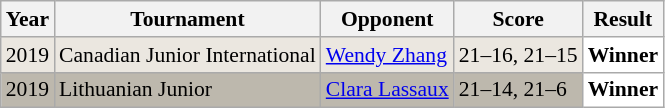<table class="sortable wikitable" style="font-size: 90%;">
<tr>
<th>Year</th>
<th>Tournament</th>
<th>Opponent</th>
<th>Score</th>
<th>Result</th>
</tr>
<tr style="background:#EBE7E0">
<td align="center">2019</td>
<td align="left">Canadian Junior International</td>
<td align="left"> <a href='#'>Wendy Zhang</a></td>
<td align="left">21–16, 21–15</td>
<td style="text-align:left; background:white"> <strong>Winner</strong></td>
</tr>
<tr style="background:#BDB8AD">
<td align="center">2019</td>
<td align="left">Lithuanian Junior</td>
<td align="left"> <a href='#'>Clara Lassaux</a></td>
<td align="left">21–14, 21–6</td>
<td style="text-align:left; background:white"> <strong>Winner</strong></td>
</tr>
</table>
